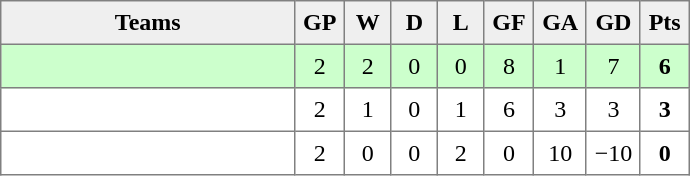<table style=border-collapse:collapse border=1 cellspacing=0 cellpadding=5>
<tr align=center bgcolor=#efefef>
<th width=185>Teams</th>
<th width=20>GP</th>
<th width=20>W</th>
<th width=20>D</th>
<th width=20>L</th>
<th width=20>GF</th>
<th width=20>GA</th>
<th width=20>GD</th>
<th width=20>Pts</th>
</tr>
<tr align=center style="background:#ccffcc;">
<td style="text-align:left;"></td>
<td>2</td>
<td>2</td>
<td>0</td>
<td>0</td>
<td>8</td>
<td>1</td>
<td>7</td>
<td><strong>6</strong></td>
</tr>
<tr align=center>
<td style="text-align:left;"></td>
<td>2</td>
<td>1</td>
<td>0</td>
<td>1</td>
<td>6</td>
<td>3</td>
<td>3</td>
<td><strong>3</strong></td>
</tr>
<tr align=center>
<td style="text-align:left;"></td>
<td>2</td>
<td>0</td>
<td>0</td>
<td>2</td>
<td>0</td>
<td>10</td>
<td>−10</td>
<td><strong>0</strong></td>
</tr>
</table>
